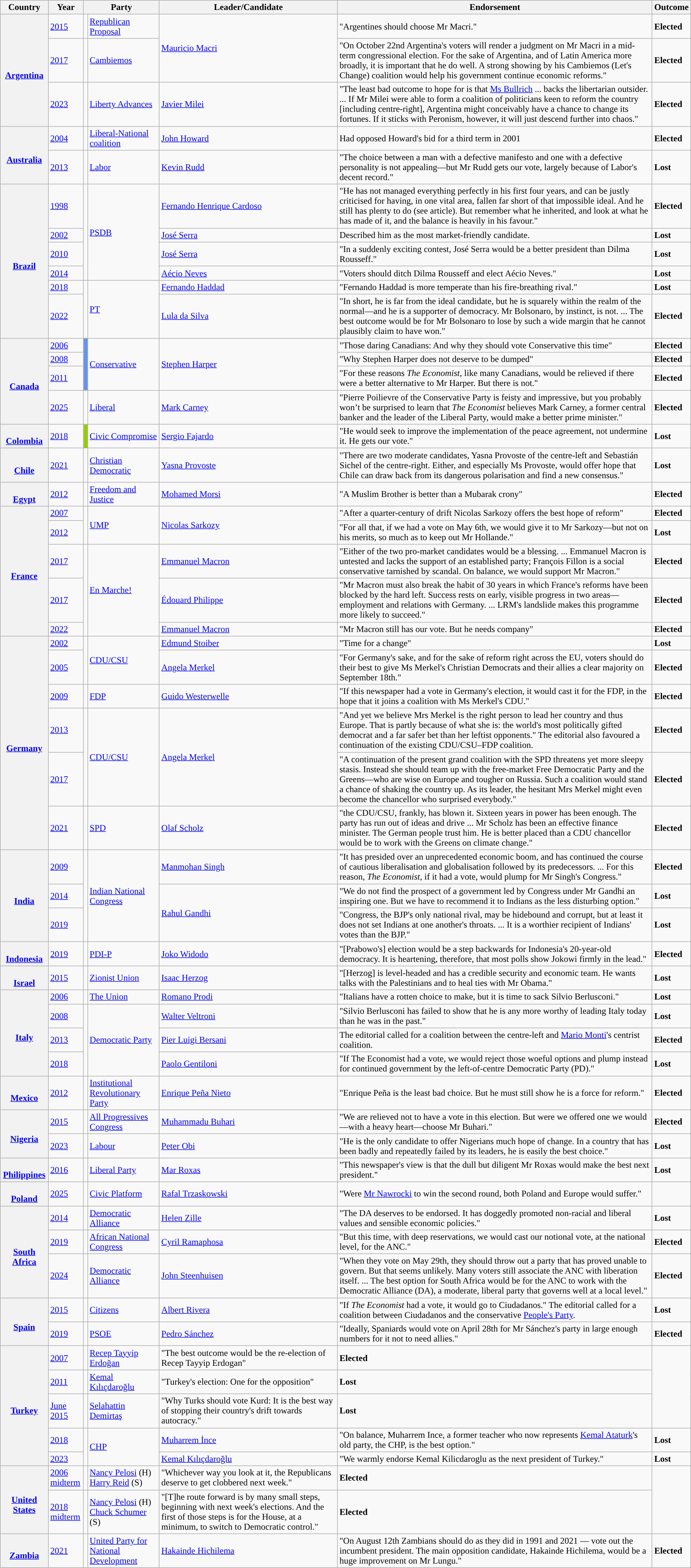<table class=wikitable>
<tr>
<th>Country</th>
<th>Year</th>
<th colspan="2">Party</th>
<th>Leader/Candidate</th>
<th>Endorsement</th>
<th>Outcome</th>
</tr>
<tr>
<th rowspan=3><br><a href='#'>Argentina</a></th>
<td><a href='#'>2015</a></td>
<td style="background-color: "></td>
<td><a href='#'>Republican Proposal</a></td>
<td rowspan="2"><a href='#'>Mauricio Macri</a></td>
<td>"Argentines should choose Mr Macri."</td>
<td><strong>Elected</strong> </td>
</tr>
<tr>
<td><a href='#'>2017</a></td>
<td style="background-color: "></td>
<td><a href='#'>Cambiemos</a></td>
<td>"On October 22nd Argentina's voters will render a judgment on Mr Macri in a mid-term congressional election. For the sake of Argentina, and of Latin America more broadly, it is important that he do well. A strong showing by his Cambiemos (Let's Change) coalition would help his government continue economic reforms."</td>
<td><strong>Elected</strong> </td>
</tr>
<tr>
<td><a href='#'>2023</a></td>
<td style="background-color: "></td>
<td><a href='#'>Liberty Advances</a></td>
<td><a href='#'>Javier Milei</a></td>
<td>"The least bad outcome to hope for is that <a href='#'>Ms Bullrich</a> ... backs the libertarian outsider. ... If Mr Milei were able to form a coalition of politicians keen to reform the country [including centre-right], Argentina might conceivably have a chance to change its fortunes. If it sticks with Peronism, however, it will just descend further into chaos."</td>
<td><strong>Elected</strong> </td>
</tr>
<tr>
<th rowspan=2><br><a href='#'>Australia</a></th>
<td><a href='#'>2004</a></td>
<td style="background-color: "></td>
<td><a href='#'>Liberal-National coalition</a></td>
<td><a href='#'>John Howard</a></td>
<td>Had opposed Howard's bid for a third term in 2001</td>
<td><strong>Elected</strong> </td>
</tr>
<tr>
<td><a href='#'>2013</a></td>
<td style="background-color: "></td>
<td><a href='#'>Labor</a></td>
<td><a href='#'>Kevin Rudd</a></td>
<td>"The choice between a man with a defective manifesto and one with a defective personality is not appealing—but Mr Rudd gets our vote, largely because of Labor's decent record."</td>
<td><strong>Lost</strong> </td>
</tr>
<tr>
<th rowspan="6"><br><a href='#'>Brazil</a></th>
<td><a href='#'>1998</a></td>
<td rowspan=4 style="background-color: "></td>
<td rowspan=4><a href='#'>PSDB</a></td>
<td><a href='#'>Fernando Henrique Cardoso</a></td>
<td>"He has not managed everything perfectly in his first four years, and can be justly criticised for having, in one vital area, fallen far short of that impossible ideal. And he still has plenty to do (see article). But remember what he inherited, and look at what he has made of it, and the balance is heavily in his favour."</td>
<td><strong>Elected</strong> </td>
</tr>
<tr>
<td><a href='#'>2002</a></td>
<td><a href='#'>José Serra</a></td>
<td>Described him as the most market-friendly candidate.</td>
<td><strong>Lost</strong> </td>
</tr>
<tr>
<td><a href='#'>2010</a></td>
<td><a href='#'>José Serra</a></td>
<td>"In a suddenly exciting contest, José Serra would be a better president than Dilma Rousseff."</td>
<td><strong>Lost</strong> </td>
</tr>
<tr>
<td><a href='#'>2014</a></td>
<td><a href='#'>Aécio Neves</a></td>
<td>"Voters should ditch Dilma Rousseff and elect Aécio Neves."</td>
<td><strong>Lost</strong> </td>
</tr>
<tr>
<td><a href='#'>2018</a></td>
<td rowspan=2 style="background-color: "></td>
<td rowspan=2><a href='#'>PT</a></td>
<td><a href='#'>Fernando Haddad</a></td>
<td>"Fernando Haddad is more temperate than his fire-breathing rival."</td>
<td><strong>Lost</strong> </td>
</tr>
<tr>
<td><a href='#'>2022</a></td>
<td><a href='#'>Lula da Silva</a></td>
<td>"In short, he is far from the ideal candidate, but he is squarely within the realm of the normal—and he is a supporter of democracy. Mr Bolsonaro, by instinct, is not. ... The best outcome would be for Mr Bolsonaro to lose by such a wide margin that he cannot plausibly claim to have won."</td>
<td><strong>Elected</strong> </td>
</tr>
<tr>
<th rowspan="4"><br><a href='#'>Canada</a></th>
<td><a href='#'>2006</a></td>
<td rowspan="3" style="background-color: #6495ED"></td>
<td rowspan="3"><a href='#'>Conservative</a></td>
<td rowspan="3"><a href='#'>Stephen Harper</a></td>
<td>"Those daring Canadians: And why they should vote Conservative this time"</td>
<td><strong>Elected</strong> </td>
</tr>
<tr>
<td><a href='#'>2008</a></td>
<td>"Why Stephen Harper does not deserve to be dumped"</td>
<td><strong>Elected</strong> </td>
</tr>
<tr>
<td><a href='#'>2011</a></td>
<td>"For these reasons <em>The Economist</em>, like many Canadians, would be relieved if there were a better alternative to Mr Harper. But there is not."</td>
<td><strong>Elected</strong> </td>
</tr>
<tr>
<td><a href='#'>2025</a></td>
<td style="background-color: "></td>
<td><a href='#'>Liberal</a></td>
<td><a href='#'>Mark Carney</a></td>
<td>"Pierre Poilievre of the Conservative Party is feisty and impressive, but you probably won’t be surprised to learn that <em>The Economist</em> believes Mark Carney, a former central banker and the leader of the Liberal Party, would make a better prime minister."</td>
<td><strong>Elected</strong> </td>
</tr>
<tr>
<th><br><a href='#'>Colombia</a></th>
<td><a href='#'>2018</a></td>
<td style="background-color: #99CC00"></td>
<td><a href='#'>Civic Compromise</a></td>
<td><a href='#'>Sergio Fajardo</a></td>
<td>"He would seek to improve the implementation of the peace agreement, not undermine it. He gets our vote."</td>
<td><strong>Lost</strong> </td>
</tr>
<tr>
<th><br><a href='#'>Chile</a></th>
<td><a href='#'>2021</a></td>
<td style="background-color: "></td>
<td><a href='#'>Christian Democratic</a></td>
<td><a href='#'>Yasna Provoste</a></td>
<td>"There are two moderate candidates, Yasna Provoste of the centre-left and Sebastián Sichel of the centre-right. Either, and especially Ms Provoste, would offer hope that Chile can draw back from its dangerous polarisation and find a new consensus."</td>
<td><strong>Lost</strong> </td>
</tr>
<tr>
<th><br><a href='#'>Egypt</a></th>
<td><a href='#'>2012</a></td>
<td style="background-color: "></td>
<td><a href='#'>Freedom and Justice</a></td>
<td><a href='#'>Mohamed Morsi</a></td>
<td>"A Muslim Brother is better than a Mubarak crony"</td>
<td><strong>Elected</strong> </td>
</tr>
<tr>
<th rowspan="5"><br><a href='#'>France</a></th>
<td><a href='#'>2007</a></td>
<td rowspan=2 style="background-color: "></td>
<td rowspan=2><a href='#'>UMP</a></td>
<td rowspan=2><a href='#'>Nicolas Sarkozy</a></td>
<td>"After a quarter-century of drift Nicolas Sarkozy offers the best hope of reform"</td>
<td><strong>Elected</strong> </td>
</tr>
<tr>
<td><a href='#'>2012</a></td>
<td>"For all that, if we had a vote on May 6th, we would give it to Mr Sarkozy—but not on his merits, so much as to keep out Mr Hollande."</td>
<td><strong>Lost</strong> </td>
</tr>
<tr>
<td><a href='#'>2017</a></td>
<td rowspan=3 style="background-color: "></td>
<td rowspan="3"><a href='#'>En Marche!</a></td>
<td><a href='#'>Emmanuel Macron</a></td>
<td>"Either of the two pro-market candidates would be a blessing. ... Emmanuel Macron is untested and lacks the support of an established party; François Fillon is a social conservative tarnished by scandal. On balance, we would support Mr Macron."</td>
<td><strong>Elected</strong> </td>
</tr>
<tr>
<td><a href='#'>2017</a></td>
<td><a href='#'>Édouard Philippe</a></td>
<td>"Mr Macron must also break the habit of 30 years in which France's reforms have been blocked by the hard left. Success rests on early, visible progress in two areas—employment and relations with Germany. ... LRM's landslide makes this programme more likely to succeed."</td>
<td><strong>Elected</strong> </td>
</tr>
<tr>
<td><a href='#'>2022</a></td>
<td><a href='#'>Emmanuel Macron</a></td>
<td>"Mr Macron still has our vote. But he needs company" </td>
<td><strong>Elected</strong> </td>
</tr>
<tr>
<th rowspan=6><br><a href='#'>Germany</a></th>
<td><a href='#'>2002</a></td>
<td rowspan=2 style="background-color: "></td>
<td rowspan=2><a href='#'>CDU/CSU</a></td>
<td><a href='#'>Edmund Stoiber</a></td>
<td>"Time for a change"</td>
<td><strong>Lost</strong> </td>
</tr>
<tr>
<td><a href='#'>2005</a></td>
<td><a href='#'>Angela Merkel</a></td>
<td>"For Germany's sake, and for the sake of reform right across the EU, voters should do their best to give Ms Merkel's Christian Democrats and their allies a clear majority on September 18th."</td>
<td><strong>Elected</strong> </td>
</tr>
<tr>
<td><a href='#'>2009</a></td>
<td style="background-color: "></td>
<td><a href='#'>FDP</a></td>
<td><a href='#'>Guido Westerwelle</a></td>
<td>"If this newspaper had a vote in Germany's election, it would cast it for the FDP, in the hope that it joins a coalition with Ms Merkel's CDU."</td>
<td><strong>Elected</strong> </td>
</tr>
<tr>
<td><a href='#'>2013</a></td>
<td rowspan=2 style="background-color: "></td>
<td rowspan=2><a href='#'>CDU/CSU</a></td>
<td rowspan=2><a href='#'>Angela Merkel</a></td>
<td>"And yet we believe Mrs Merkel is the right person to lead her country and thus Europe. That is partly because of what she is: the world's most politically gifted democrat and a far safer bet than her leftist opponents." The editorial also favoured a continuation of the existing CDU/CSU–FDP coalition.</td>
<td><strong>Elected</strong> </td>
</tr>
<tr>
<td><a href='#'>2017</a></td>
<td>"A continuation of the present grand coalition with the SPD threatens yet more sleepy stasis. Instead she should team up with the free-market Free Democratic Party and the Greens—who are wise on Europe and tougher on Russia. Such a coalition would stand a chance of shaking the country up. As its leader, the hesitant Mrs Merkel might even become the chancellor who surprised everybody."</td>
<td><strong>Elected</strong> </td>
</tr>
<tr>
<td><a href='#'>2021</a></td>
<td style="background-color: "></td>
<td><a href='#'>SPD</a></td>
<td><a href='#'>Olaf Scholz</a></td>
<td>"the CDU/CSU, frankly, has blown it. Sixteen years in power has been enough. The party has run out of ideas and drive ... Mr Scholz has been an effective finance minister. The German people trust him. He is better placed than a CDU chancellor would be to work with the Greens on climate change."</td>
<td><strong>Elected</strong> </td>
</tr>
<tr>
<th rowspan=3><br><a href='#'>India</a></th>
<td><a href='#'>2009</a></td>
<td rowspan=3 style="background-color: "></td>
<td rowspan=3><a href='#'>Indian National Congress</a></td>
<td><a href='#'>Manmohan Singh</a></td>
<td>"It has presided over an unprecedented economic boom, and has continued the course of cautious liberalisation and globalisation followed by its predecessors. ... For this reason, <em>The Economist</em>, if it had a vote, would plump for Mr Singh's Congress."</td>
<td><strong>Elected</strong> </td>
</tr>
<tr>
<td><a href='#'>2014</a></td>
<td rowspan=2><a href='#'>Rahul Gandhi</a></td>
<td>"We do not find the prospect of a government led by Congress under Mr Gandhi an inspiring one. But we have to recommend it to Indians as the less disturbing option."</td>
<td><strong>Lost</strong> </td>
</tr>
<tr>
<td><a href='#'>2019</a></td>
<td>"Congress, the BJP's only national rival, may be hidebound and corrupt, but at least it does not set Indians at one another's throats. ... It is a worthier recipient of Indians' votes than the BJP."</td>
<td><strong>Lost</strong> </td>
</tr>
<tr>
<th><br><a href='#'>Indonesia</a></th>
<td><a href='#'>2019</a></td>
<td style="background-color: "></td>
<td><a href='#'>PDI-P</a></td>
<td><a href='#'>Joko Widodo</a></td>
<td>"[Prabowo's] election would be a step backwards for Indonesia's 20-year-old democracy. It is heartening, therefore, that most polls show Jokowi firmly in the lead."</td>
<td><strong>Elected</strong> </td>
</tr>
<tr>
<th><br><a href='#'>Israel</a></th>
<td><a href='#'>2015</a></td>
<td style="background-color: "></td>
<td><a href='#'>Zionist Union</a></td>
<td><a href='#'>Isaac Herzog</a></td>
<td>"[Herzog] is level-headed and has a credible security and economic team. He wants talks with the Palestinians and to heal ties with Mr Obama."</td>
<td><strong>Lost</strong> </td>
</tr>
<tr>
<th rowspan=4><br><a href='#'>Italy</a></th>
<td><a href='#'>2006</a></td>
<td style="background-color: "></td>
<td><a href='#'>The Union</a></td>
<td><a href='#'>Romano Prodi</a></td>
<td>"Italians have a rotten choice to make, but it is time to sack Silvio Berlusconi."</td>
<td><strong>Lost</strong> </td>
</tr>
<tr>
<td><a href='#'>2008</a></td>
<td rowspan=3 style="background-color: "></td>
<td rowspan=3><a href='#'>Democratic Party</a></td>
<td><a href='#'>Walter Veltroni</a></td>
<td>"Silvio Berlusconi has failed to show that he is any more worthy of leading Italy today than he was in the past."</td>
<td><strong>Lost</strong> </td>
</tr>
<tr>
<td><a href='#'>2013</a></td>
<td><a href='#'>Pier Luigi Bersani</a></td>
<td>The editorial called for a coalition between the centre-left and <a href='#'>Mario Monti</a>'s centrist coalition.</td>
<td><strong>Elected</strong> </td>
</tr>
<tr>
<td><a href='#'>2018</a></td>
<td><a href='#'>Paolo Gentiloni</a></td>
<td>"If The Economist had a vote, we would reject those woeful options and plump instead for continued government by the left-of-centre Democratic Party (PD)."</td>
<td><strong>Lost</strong> </td>
</tr>
<tr>
<th><br><a href='#'>Mexico</a></th>
<td><a href='#'>2012</a></td>
<td style="background-color: "></td>
<td><a href='#'>Institutional Revolutionary Party</a></td>
<td><a href='#'>Enrique Peña Nieto</a></td>
<td>"Enrique Peña is the least bad choice. But he must still show he is a force for reform."</td>
<td><strong>Elected</strong> </td>
</tr>
<tr>
<th rowspan=2><br><a href='#'>Nigeria</a></th>
<td><a href='#'>2015</a></td>
<td style="background-color: "></td>
<td><a href='#'>All Progressives Congress</a></td>
<td><a href='#'>Muhammadu Buhari</a></td>
<td>"We are relieved not to have a vote in this election. But were we offered one we would—with a heavy heart—choose Mr Buhari."</td>
<td><strong>Elected</strong> </td>
</tr>
<tr>
<td><a href='#'>2023</a></td>
<td style="background-color: "></td>
<td><a href='#'>Labour</a></td>
<td><a href='#'>Peter Obi</a></td>
<td>"He is the only candidate to offer Nigerians much hope of change. In a country that has been badly and repeatedly failed by its leaders, he is easily the best choice."</td>
<td><strong>Lost</strong> </td>
</tr>
<tr>
<th><br><a href='#'>Philippines</a></th>
<td><a href='#'>2016</a></td>
<td style="background-color: "></td>
<td><a href='#'>Liberal Party</a></td>
<td><a href='#'>Mar Roxas</a></td>
<td>"This newspaper's view is that the dull but diligent Mr Roxas would make the best next president."</td>
<td><strong>Lost</strong> </td>
</tr>
<tr>
<th><br><a href='#'>Poland</a></th>
<td><a href='#'>2025</a></td>
<td style="background-color: "></td>
<td><a href='#'>Civic Platform</a></td>
<td><a href='#'>Rafal Trzaskowski</a></td>
<td>"Were <a href='#'>Mr Nawrocki</a> to win the second round, both Poland and Europe would suffer."</td>
<td></td>
</tr>
<tr>
<th rowspan=3><br><a href='#'>South Africa</a></th>
<td><a href='#'>2014</a></td>
<td style="background-color: "></td>
<td><a href='#'>Democratic Alliance</a></td>
<td><a href='#'>Helen Zille</a></td>
<td>"The DA deserves to be endorsed. It has doggedly promoted non-racial and liberal values and sensible economic policies."</td>
<td><strong>Lost</strong> </td>
</tr>
<tr>
<td><a href='#'>2019</a></td>
<td style="background-color: "></td>
<td><a href='#'>African National Congress</a></td>
<td><a href='#'>Cyril Ramaphosa</a></td>
<td>"But this time, with deep reservations, we would cast our notional vote, at the national level, for the ANC."</td>
<td><strong>Elected</strong> </td>
</tr>
<tr>
<td><a href='#'>2024</a></td>
<td style="background-color: "></td>
<td><a href='#'>Democratic Alliance</a></td>
<td><a href='#'>John Steenhuisen</a></td>
<td>"When they vote on May 29th, they should throw out a party that has proved unable to govern. But that seems unlikely. Many voters still associate the ANC with liberation itself. ... The best option for South Africa would be for the ANC to work with the Democratic Alliance (DA), a moderate, liberal party that governs well at a local level."</td>
<td><strong>Elected</strong> </td>
</tr>
<tr>
<th rowspan=2><br><a href='#'>Spain</a></th>
<td><a href='#'>2015</a></td>
<td style="background-color: "></td>
<td><a href='#'>Citizens</a></td>
<td><a href='#'>Albert Rivera</a></td>
<td>"If <em>The Economist</em> had a vote, it would go to Ciudadanos." The editorial called for a coalition between Ciudadanos and the conservative <a href='#'>People's Party</a>.</td>
<td><strong>Lost</strong> </td>
</tr>
<tr>
<td><a href='#'>2019</a></td>
<td style="background-color: "></td>
<td><a href='#'>PSOE</a></td>
<td><a href='#'>Pedro Sánchez</a></td>
<td>"Ideally, Spaniards would vote on April 28th for Mr Sánchez's party in large enough numbers for it not to need allies."</td>
<td><strong>Elected</strong> </td>
</tr>
<tr>
<th rowspan=5><br><a href='#'>Turkey</a></th>
<td><a href='#'>2007</a></td>
<td></td>
<td><a href='#'>Recep Tayyip Erdoğan</a></td>
<td>"The best outcome would be the re-election of Recep Tayyip Erdogan"</td>
<td><strong>Elected</strong> </td>
</tr>
<tr>
<td><a href='#'>2011</a></td>
<td></td>
<td><a href='#'>Kemal Kılıçdaroğlu</a></td>
<td>"Turkey's election: One for the opposition"</td>
<td><strong>Lost</strong> </td>
</tr>
<tr>
<td><a href='#'>June 2015</a></td>
<td></td>
<td><a href='#'>Selahattin Demirtaş</a></td>
<td>"Why Turks should vote Kurd: It is the best way of stopping their country's drift towards autocracy."</td>
<td><strong>Lost</strong> </td>
</tr>
<tr>
<td><a href='#'>2018</a></td>
<td rowspan=2 style="background-color: "></td>
<td rowspan=2><a href='#'>CHP</a></td>
<td><a href='#'>Muharrem İnce</a></td>
<td>"On balance, Muharrem Ince, a former teacher who now represents <a href='#'>Kemal Ataturk</a>'s old party, the CHP, is the best option."</td>
<td><strong>Lost</strong> </td>
</tr>
<tr>
<td><a href='#'>2023</a></td>
<td><a href='#'>Kemal Kılıçdaroğlu</a></td>
<td>"We warmly endorse Kemal Kilicdaroglu as the next president of Turkey."</td>
<td><strong>Lost</strong> </td>
</tr>
<tr>
<th rowspan=2><br><a href='#'>United States</a></th>
<td><a href='#'>2006<br>midterm</a></td>
<td></td>
<td><a href='#'>Nancy Pelosi</a> (H)<br><a href='#'>Harry Reid</a> (S)</td>
<td>"Whichever way you look at it, the Republicans deserve to get clobbered next week."</td>
<td><strong>Elected</strong> </td>
</tr>
<tr>
<td><a href='#'>2018<br>midterm</a></td>
<td></td>
<td><a href='#'>Nancy Pelosi</a> (H)<br><a href='#'>Chuck Schumer</a> (S)</td>
<td>"[T]he route forward is by many small steps, beginning with next week's elections. And the first of those steps is for the House, at a minimum, to switch to Democratic control."</td>
<td><strong>Elected</strong> </td>
</tr>
<tr>
<th><br><a href='#'>Zambia</a></th>
<td><a href='#'>2021</a></td>
<td style="background-color: "></td>
<td><a href='#'>United Party for National Development</a></td>
<td><a href='#'>Hakainde Hichilema</a></td>
<td>"On August 12th Zambians should do as they did in 1991 and 2021 — vote out the incumbent president. The main opposition candidate, Hakainde Hichilema, would be a huge improvement on Mr Lungu."</td>
<td><strong>Elected</strong> </td>
</tr>
</table>
